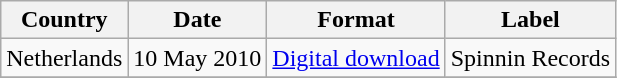<table class=wikitable>
<tr>
<th scope="col">Country</th>
<th scope="col">Date</th>
<th scope="col">Format</th>
<th scope="col">Label</th>
</tr>
<tr>
<td>Netherlands</td>
<td>10 May 2010</td>
<td><a href='#'>Digital download</a></td>
<td>Spinnin Records</td>
</tr>
<tr>
</tr>
</table>
